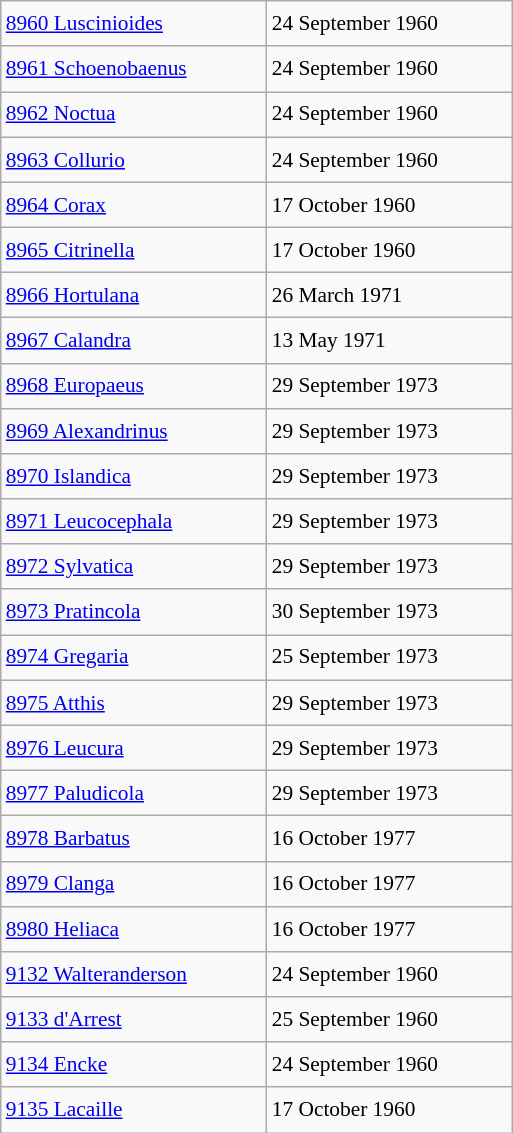<table class="wikitable" style="font-size: 89%; float: left; width: 24em; margin-right: 1em; line-height: 1.65em">
<tr>
<td><a href='#'>8960 Luscinioides</a></td>
<td>24 September 1960</td>
</tr>
<tr>
<td><a href='#'>8961 Schoenobaenus</a></td>
<td>24 September 1960</td>
</tr>
<tr>
<td><a href='#'>8962 Noctua</a></td>
<td>24 September 1960</td>
</tr>
<tr>
<td><a href='#'>8963 Collurio</a></td>
<td>24 September 1960</td>
</tr>
<tr>
<td><a href='#'>8964 Corax</a></td>
<td>17 October 1960</td>
</tr>
<tr>
<td><a href='#'>8965 Citrinella</a></td>
<td>17 October 1960</td>
</tr>
<tr>
<td><a href='#'>8966 Hortulana</a></td>
<td>26 March 1971</td>
</tr>
<tr>
<td><a href='#'>8967 Calandra</a></td>
<td>13 May 1971</td>
</tr>
<tr>
<td><a href='#'>8968 Europaeus</a></td>
<td>29 September 1973</td>
</tr>
<tr>
<td><a href='#'>8969 Alexandrinus</a></td>
<td>29 September 1973</td>
</tr>
<tr>
<td><a href='#'>8970 Islandica</a></td>
<td>29 September 1973</td>
</tr>
<tr>
<td><a href='#'>8971 Leucocephala</a></td>
<td>29 September 1973</td>
</tr>
<tr>
<td><a href='#'>8972 Sylvatica</a></td>
<td>29 September 1973</td>
</tr>
<tr>
<td><a href='#'>8973 Pratincola</a></td>
<td>30 September 1973</td>
</tr>
<tr>
<td><a href='#'>8974 Gregaria</a></td>
<td>25 September 1973</td>
</tr>
<tr>
<td><a href='#'>8975 Atthis</a></td>
<td>29 September 1973</td>
</tr>
<tr>
<td><a href='#'>8976 Leucura</a></td>
<td>29 September 1973</td>
</tr>
<tr>
<td><a href='#'>8977 Paludicola</a></td>
<td>29 September 1973</td>
</tr>
<tr>
<td><a href='#'>8978 Barbatus</a></td>
<td>16 October 1977</td>
</tr>
<tr>
<td><a href='#'>8979 Clanga</a></td>
<td>16 October 1977</td>
</tr>
<tr>
<td><a href='#'>8980 Heliaca</a></td>
<td>16 October 1977</td>
</tr>
<tr>
<td><a href='#'>9132 Walteranderson</a></td>
<td>24 September 1960</td>
</tr>
<tr>
<td><a href='#'>9133 d'Arrest</a></td>
<td>25 September 1960</td>
</tr>
<tr>
<td><a href='#'>9134 Encke</a></td>
<td>24 September 1960</td>
</tr>
<tr>
<td><a href='#'>9135 Lacaille</a></td>
<td>17 October 1960</td>
</tr>
</table>
